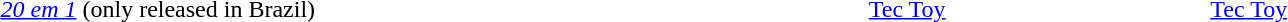<table style="width:100%;">
<tr>
<td style="width:46%;"><em><a href='#'>20 em 1</a></em> (only released in Brazil)</td>
<td style="width:18%;"><a href='#'>Tec Toy</a></td>
<td style="width:18%;"><a href='#'>Tec Toy</a></td>
<td style="width:18%;"></td>
</tr>
</table>
